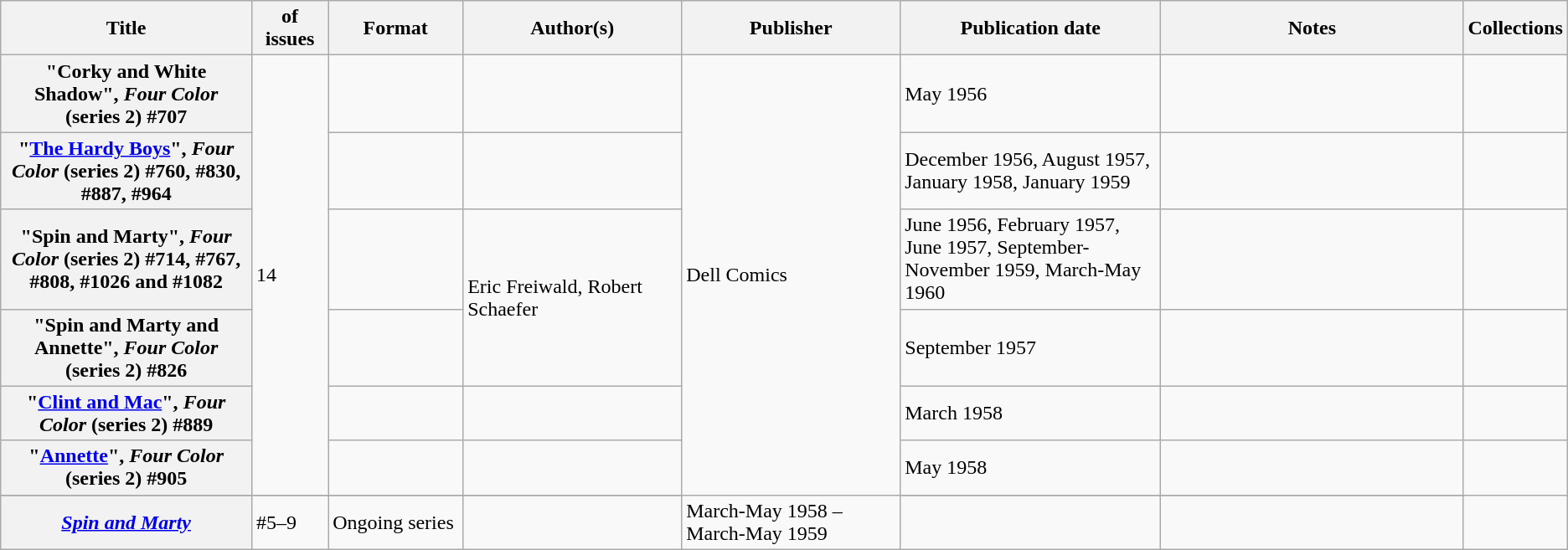<table class="wikitable">
<tr>
<th>Title</th>
<th style="width:40pt"> of issues</th>
<th style="width:75pt">Format</th>
<th style="width:125pt">Author(s)</th>
<th style="width:125pt">Publisher</th>
<th style="width:150pt">Publication date</th>
<th style="width:175pt">Notes</th>
<th>Collections</th>
</tr>
<tr>
<th>"Corky and White Shadow", <em>Four Color</em> (series 2) #707</th>
<td rowspan="6">14</td>
<td></td>
<td></td>
<td rowspan="7">Dell Comics</td>
<td>May 1956</td>
<td></td>
<td></td>
</tr>
<tr>
<th>"<a href='#'>The Hardy Boys</a>", <em>Four Color</em> (series 2) #760, #830, #887, #964</th>
<td></td>
<td></td>
<td>December 1956, August 1957, January 1958, January 1959</td>
<td></td>
<td></td>
</tr>
<tr>
<th>"Spin and Marty", <em>Four Color</em> (series 2) #714, #767, #808, #1026 and #1082</th>
<td></td>
<td rowspan="2">Eric Freiwald, Robert Schaefer</td>
<td>June 1956, February 1957, June 1957, September-November 1959, March-May 1960</td>
<td></td>
<td></td>
</tr>
<tr>
<th>"Spin and Marty and Annette", <em>Four Color</em> (series 2) #826</th>
<td></td>
<td>September 1957</td>
<td></td>
<td></td>
</tr>
<tr>
<th>"<a href='#'>Clint and Mac</a>", <em>Four Color</em> (series 2) #889</th>
<td></td>
<td></td>
<td>March 1958</td>
<td></td>
<td></td>
</tr>
<tr>
<th>"<a href='#'>Annette</a>", <em>Four Color</em> (series 2) #905</th>
<td></td>
<td></td>
<td>May 1958</td>
<td></td>
<td></td>
</tr>
<tr>
</tr>
<tr>
<th><em><a href='#'>Spin and Marty</a></em></th>
<td>#5–9</td>
<td>Ongoing series</td>
<td></td>
<td>March-May 1958 – March-May 1959</td>
<td></td>
<td></td>
</tr>
</table>
